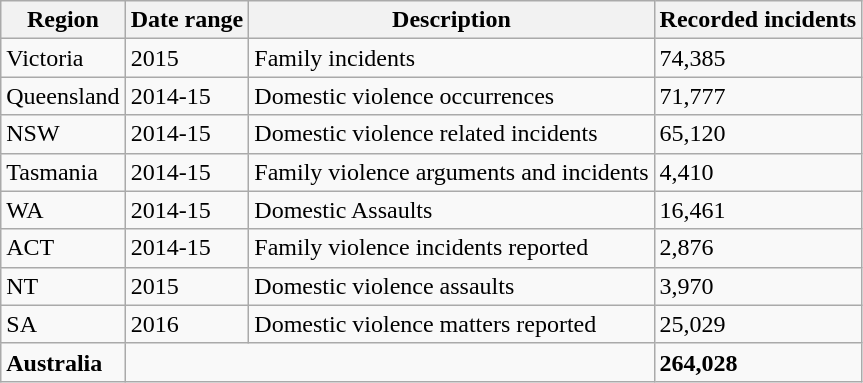<table class="wikitable">
<tr>
<th>Region</th>
<th>Date range</th>
<th>Description</th>
<th>Recorded incidents</th>
</tr>
<tr>
<td>Victoria</td>
<td>2015</td>
<td>Family incidents</td>
<td>74,385</td>
</tr>
<tr>
<td>Queensland</td>
<td>2014-15</td>
<td>Domestic violence occurrences</td>
<td>71,777</td>
</tr>
<tr>
<td>NSW</td>
<td>2014-15</td>
<td>Domestic violence related incidents</td>
<td>65,120</td>
</tr>
<tr>
<td>Tasmania</td>
<td>2014-15</td>
<td>Family violence arguments and incidents</td>
<td>4,410</td>
</tr>
<tr>
<td>WA</td>
<td>2014-15</td>
<td>Domestic Assaults</td>
<td>16,461</td>
</tr>
<tr>
<td>ACT</td>
<td>2014-15</td>
<td>Family violence incidents reported</td>
<td>2,876</td>
</tr>
<tr>
<td>NT</td>
<td>2015</td>
<td>Domestic violence assaults</td>
<td>3,970</td>
</tr>
<tr>
<td>SA</td>
<td>2016</td>
<td>Domestic violence matters reported</td>
<td>25,029</td>
</tr>
<tr>
<td><strong>Australia</strong></td>
<td colspan="2"></td>
<td><strong>264,028</strong></td>
</tr>
</table>
